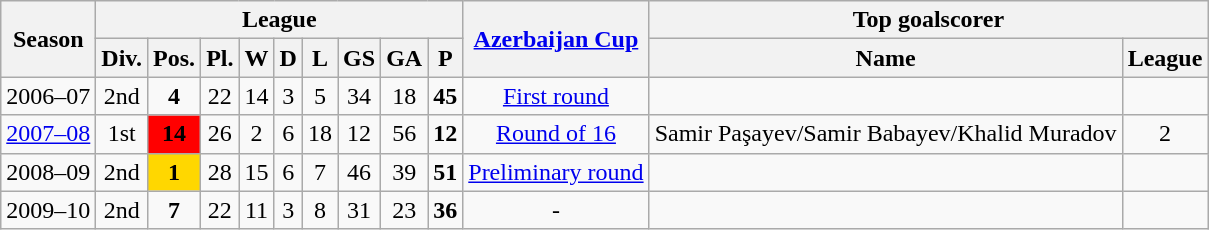<table class="wikitable">
<tr>
<th rowspan="2">Season</th>
<th colspan="9">League</th>
<th rowspan="2"><a href='#'>Azerbaijan Cup</a></th>
<th colspan="3">Top goalscorer</th>
</tr>
<tr>
<th>Div.</th>
<th>Pos.</th>
<th>Pl.</th>
<th>W</th>
<th>D</th>
<th>L</th>
<th>GS</th>
<th>GA</th>
<th>P</th>
<th>Name</th>
<th>League<br></th>
</tr>
<tr>
<td align=center>2006–07</td>
<td align=center>2nd</td>
<td align=center><strong>4</strong></td>
<td align=center>22</td>
<td align=center>14</td>
<td align=center>3</td>
<td align=center>5</td>
<td align=center>34</td>
<td align=center>18</td>
<td align=center><strong>45</strong></td>
<td align=center><a href='#'>First round</a></td>
<td align=center></td>
<td align=center></td>
</tr>
<tr>
<td align=center><a href='#'>2007–08</a></td>
<td align=center>1st</td>
<td align=center bgcolor=red><strong>14</strong></td>
<td align=center>26</td>
<td align=center>2</td>
<td align=center>6</td>
<td align=center>18</td>
<td align=center>12</td>
<td align=center>56</td>
<td align=center><strong>12</strong></td>
<td align=center><a href='#'>Round of 16</a></td>
<td align=center>Samir Paşayev/Samir Babayev/Khalid Muradov</td>
<td align=center>2</td>
</tr>
<tr>
<td align=center>2008–09</td>
<td align=center>2nd</td>
<td align=center bgcolor=gold><strong>1</strong></td>
<td align=center>28</td>
<td align=center>15</td>
<td align=center>6</td>
<td align=center>7</td>
<td align=center>46</td>
<td align=center>39</td>
<td align=center><strong>51</strong></td>
<td align=center><a href='#'>Preliminary round</a></td>
<td align=center></td>
<td align=center></td>
</tr>
<tr>
<td align=center>2009–10</td>
<td align=center>2nd</td>
<td align=center><strong>7</strong></td>
<td align=center>22</td>
<td align=center>11</td>
<td align=center>3</td>
<td align=center>8</td>
<td align=center>31</td>
<td align=center>23</td>
<td align=center><strong>36</strong></td>
<td align=center>-</td>
<td align=center></td>
<td align=center></td>
</tr>
</table>
